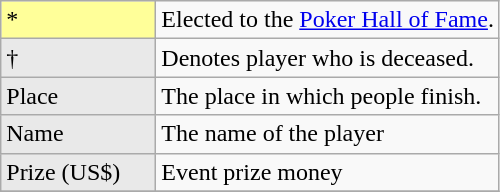<table class="wikitable">
<tr>
<td style="background-color:#FFFF99; width:6em;">*</td>
<td>Elected to the <a href='#'>Poker Hall of Fame</a>.</td>
</tr>
<tr>
<td style="background: #E9E9E9;">†</td>
<td>Denotes player who is deceased.</td>
</tr>
<tr>
<td style="background: #E9E9E9;">Place</td>
<td>The place in which people finish.</td>
</tr>
<tr>
<td style="background: #E9E9E9;">Name</td>
<td>The name of the player</td>
</tr>
<tr>
<td style="background: #E9E9E9;">Prize (US$)</td>
<td>Event prize money</td>
</tr>
<tr>
</tr>
</table>
